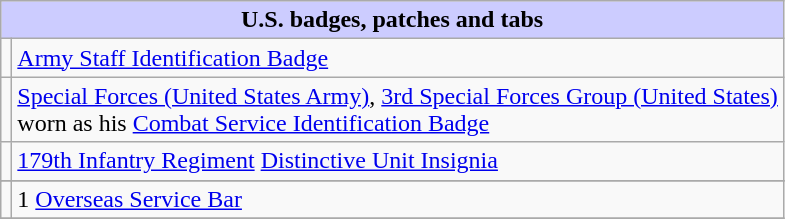<table class="wikitable">
<tr style="background:#ccf; text-align:center;">
<td colspan=2><strong>U.S. badges, patches and tabs</strong></td>
</tr>
<tr>
<td align=center></td>
<td><a href='#'>Army Staff Identification Badge</a></td>
</tr>
<tr>
<td align=center></td>
<td><a href='#'>Special Forces (United States Army)</a>, <a href='#'>3rd Special Forces Group (United States)</a><br>worn as his <a href='#'>Combat Service Identification Badge</a></td>
</tr>
<tr>
<td align=center></td>
<td><a href='#'>179th Infantry Regiment</a> <a href='#'>Distinctive Unit Insignia</a></td>
</tr>
<tr>
</tr>
<tr>
<td align=center></td>
<td>1 <a href='#'>Overseas Service Bar</a></td>
</tr>
<tr style="background:#ccf; text-align:center;">
</tr>
</table>
